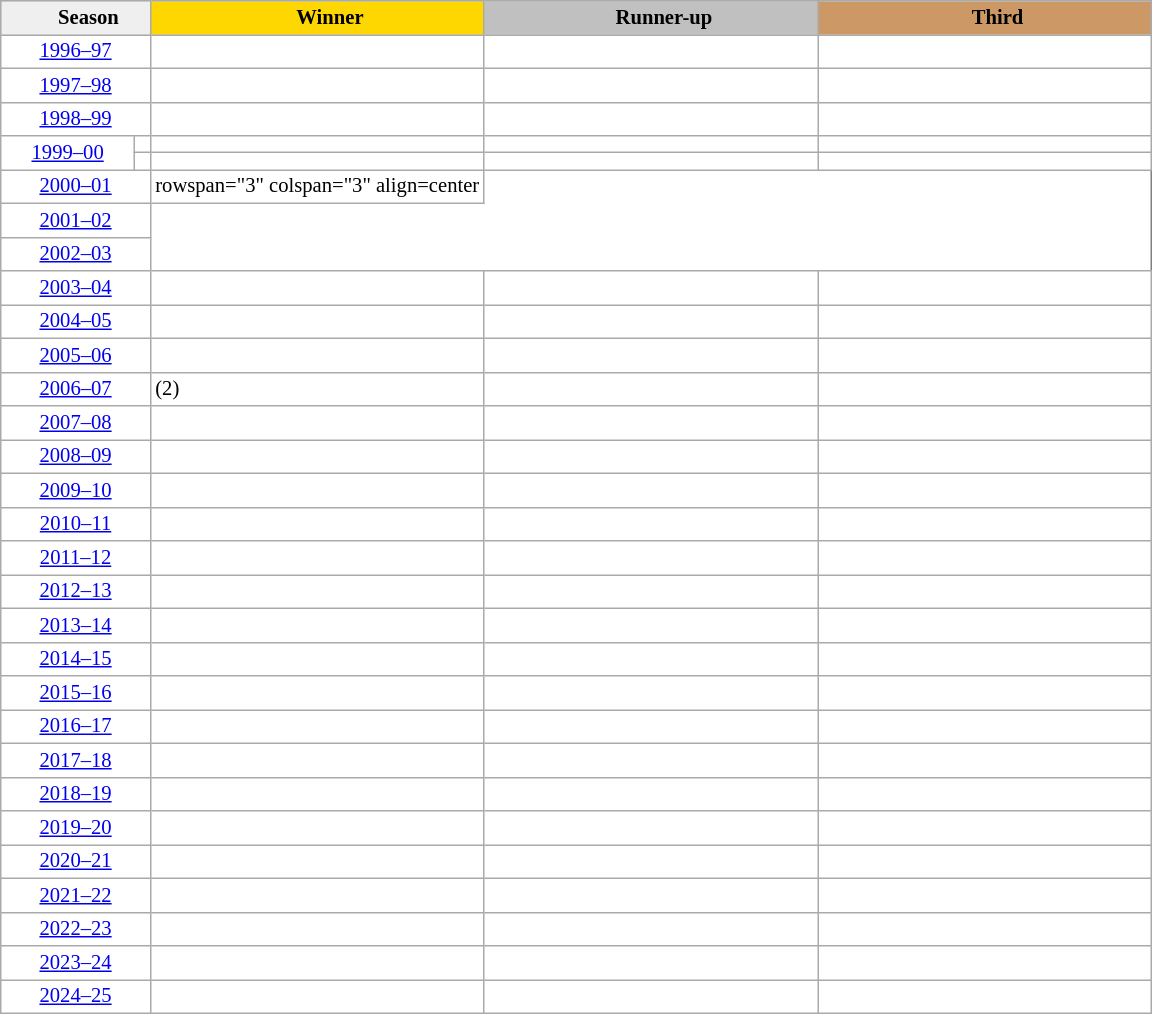<table class="wikitable sortable" style="background:#fff; font-size:86%; line-height:16px; border:gray solid 1px">
<tr style="background:#ccc; text-align:center;">
<th colspan=2 style="width:13%; background:#efefef;">     Season</th>
<th style="width:29%; background:gold">     Winner</th>
<th style="width:29%; background:silver">     Runner-up</th>
<th style="width:29%; background:#c96;">     Third</th>
</tr>
<tr>
<td colspan=2 align=center><a href='#'>1996–97</a></td>
<td></td>
<td></td>
<td></td>
</tr>
<tr>
<td colspan=2 align=center><a href='#'>1997–98</a></td>
<td></td>
<td></td>
<td></td>
</tr>
<tr>
<td colspan=2 align=center><a href='#'>1998–99</a></td>
<td></td>
<td></td>
<td></td>
</tr>
<tr>
<td rowspan=2 align=center><a href='#'>1999–00</a></td>
<td align=center></td>
<td></td>
<td></td>
<td></td>
</tr>
<tr>
<td align=center></td>
<td></td>
<td></td>
<td></td>
</tr>
<tr>
<td colspan=2 align=center><a href='#'>2000–01</a></td>
<td>rowspan="3" colspan="3" align=center </td>
</tr>
<tr>
<td colspan=2 align=center><a href='#'>2001–02</a></td>
</tr>
<tr>
<td colspan=2 align=center><a href='#'>2002–03</a></td>
</tr>
<tr>
<td colspan=2 align=center><a href='#'>2003–04</a></td>
<td></td>
<td></td>
<td></td>
</tr>
<tr>
<td colspan=2 align=center><a href='#'>2004–05</a></td>
<td></td>
<td></td>
<td></td>
</tr>
<tr>
<td colspan=2 align=center><a href='#'>2005–06</a></td>
<td></td>
<td></td>
<td></td>
</tr>
<tr>
<td colspan=2 align=center><a href='#'>2006–07</a></td>
<td> (2)</td>
<td></td>
<td></td>
</tr>
<tr>
<td colspan=2 align=center><a href='#'>2007–08</a></td>
<td></td>
<td></td>
<td></td>
</tr>
<tr>
<td colspan=2 align=center><a href='#'>2008–09</a></td>
<td></td>
<td></td>
<td></td>
</tr>
<tr>
<td colspan=2 align=center><a href='#'>2009–10</a></td>
<td></td>
<td></td>
<td></td>
</tr>
<tr>
<td colspan=2 align=center><a href='#'>2010–11</a></td>
<td></td>
<td></td>
<td></td>
</tr>
<tr>
<td colspan=2 align=center><a href='#'>2011–12</a></td>
<td></td>
<td></td>
<td></td>
</tr>
<tr>
<td colspan=2 align=center><a href='#'>2012–13</a></td>
<td></td>
<td></td>
<td></td>
</tr>
<tr>
<td colspan=2 align=center><a href='#'>2013–14</a></td>
<td></td>
<td></td>
<td></td>
</tr>
<tr>
<td colspan=2 align=center><a href='#'>2014–15</a></td>
<td></td>
<td></td>
<td></td>
</tr>
<tr>
<td colspan=2 align=center><a href='#'>2015–16</a></td>
<td></td>
<td></td>
<td></td>
</tr>
<tr>
<td colspan=2 align=center><a href='#'>2016–17</a></td>
<td></td>
<td></td>
<td></td>
</tr>
<tr>
<td colspan=2 align=center><a href='#'>2017–18</a></td>
<td></td>
<td></td>
<td></td>
</tr>
<tr>
<td colspan=2 align=center><a href='#'>2018–19</a></td>
<td></td>
<td></td>
<td></td>
</tr>
<tr>
<td colspan=2 align=center><a href='#'>2019–20</a></td>
<td></td>
<td></td>
<td></td>
</tr>
<tr>
<td colspan=2 align=center><a href='#'>2020–21</a></td>
<td></td>
<td></td>
<td></td>
</tr>
<tr>
<td colspan=2 align=center><a href='#'>2021–22</a></td>
<td></td>
<td></td>
<td></td>
</tr>
<tr>
<td colspan=2 align=center><a href='#'>2022–23</a></td>
<td></td>
<td></td>
<td></td>
</tr>
<tr>
<td colspan=2 align=center><a href='#'>2023–24</a></td>
<td></td>
<td></td>
<td></td>
</tr>
<tr>
<td colspan=2 align=center><a href='#'>2024–25</a></td>
<td></td>
<td></td>
<td></td>
</tr>
</table>
